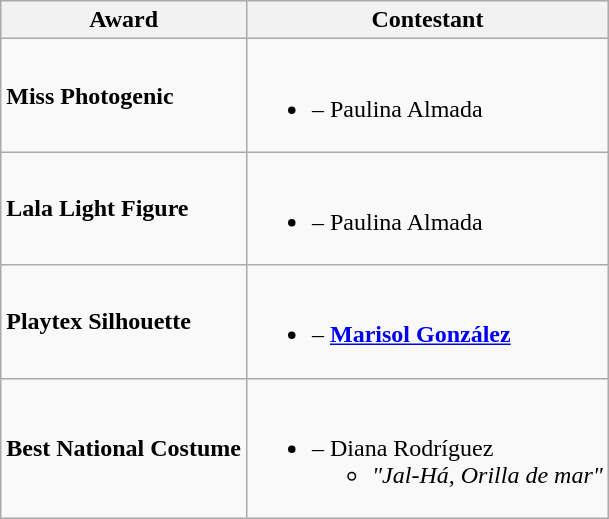<table class="wikitable" border="1">
<tr>
<th>Award</th>
<th>Contestant</th>
</tr>
<tr>
<td><strong>Miss Photogenic</strong></td>
<td><br><ul><li><strong></strong> – Paulina Almada</li></ul></td>
</tr>
<tr>
<td><strong>Lala Light Figure</strong></td>
<td><br><ul><li><strong></strong> – Paulina Almada</li></ul></td>
</tr>
<tr>
<td><strong>Playtex Silhouette</strong></td>
<td><br><ul><li><strong></strong> – <strong><a href='#'>Marisol González</a></strong></li></ul></td>
</tr>
<tr>
<td><strong>Best National Costume</strong></td>
<td><br><ul><li><strong></strong> – Diana Rodríguez<ul><li><em>"Jal-Há, Orilla de mar"</em></li></ul></li></ul></td>
</tr>
</table>
